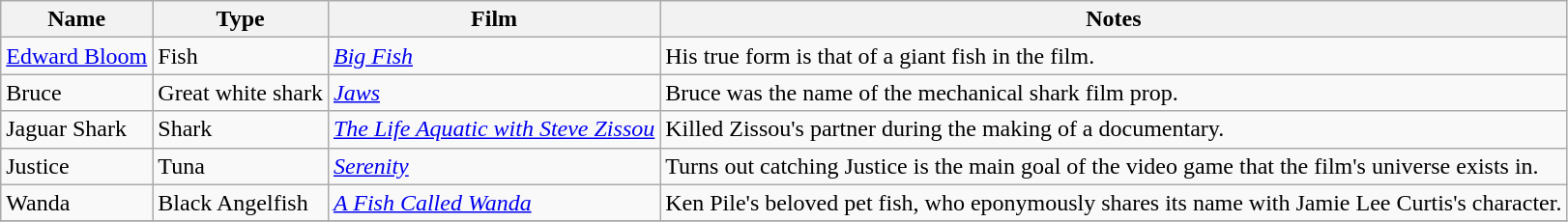<table class="wikitable sortable">
<tr>
<th>Name</th>
<th>Type</th>
<th>Film</th>
<th>Notes</th>
</tr>
<tr>
<td><a href='#'>Edward Bloom</a></td>
<td>Fish</td>
<td><em><a href='#'>Big Fish</a></em></td>
<td>His true form is that of a giant fish in the film.</td>
</tr>
<tr>
<td>Bruce</td>
<td>Great white shark</td>
<td><em><a href='#'>Jaws</a></em></td>
<td>Bruce was the name of the mechanical shark film prop.</td>
</tr>
<tr>
<td>Jaguar Shark</td>
<td>Shark</td>
<td><em><a href='#'>The Life Aquatic with Steve Zissou</a></em></td>
<td>Killed Zissou's partner during the making of a documentary.</td>
</tr>
<tr>
<td>Justice</td>
<td>Tuna</td>
<td><em><a href='#'>Serenity</a></em></td>
<td>Turns out catching Justice is the main goal of the video game that the film's universe exists in.</td>
</tr>
<tr>
<td>Wanda</td>
<td>Black Angelfish</td>
<td><em><a href='#'>A Fish Called Wanda</a></em></td>
<td>Ken Pile's beloved pet fish, who eponymously shares its name with Jamie Lee Curtis's character.</td>
</tr>
<tr>
</tr>
</table>
